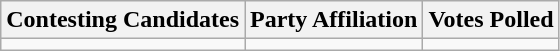<table class="wikitable sortable">
<tr>
<th>Contesting Candidates</th>
<th>Party Affiliation</th>
<th>Votes Polled</th>
</tr>
<tr>
<td></td>
<td></td>
<td></td>
</tr>
</table>
